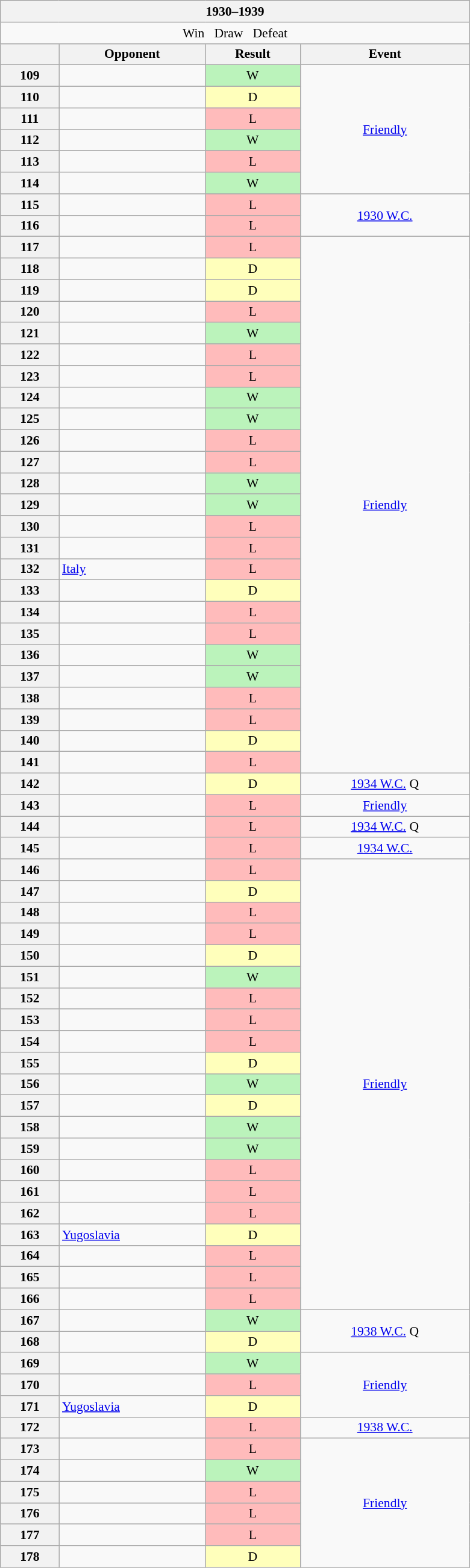<table class="wikitable collapsible" style="font-size: 90%; min-width: 520px">
<tr>
<th colspan="4" width="400">1930–1939</th>
</tr>
<tr>
<td align="center" colspan="4"> Win   Draw   Defeat</td>
</tr>
<tr>
<th></th>
<th>Opponent</th>
<th>Result</th>
<th>Event</th>
</tr>
<tr>
<th>109</th>
<td></td>
<td bgcolor="#bbf3bb" align="center">W</td>
<td rowspan="6" align="center"><a href='#'>Friendly</a></td>
</tr>
<tr>
<th>110</th>
<td></td>
<td bgcolor="#ffffbb" align="center">D</td>
</tr>
<tr>
<th>111</th>
<td></td>
<td bgcolor="#ffbbbb" align="center">L</td>
</tr>
<tr>
<th>112</th>
<td></td>
<td bgcolor="#bbf3bb" align="center">W</td>
</tr>
<tr>
<th>113</th>
<td></td>
<td bgcolor="#ffbbbb" align="center">L</td>
</tr>
<tr>
<th>114</th>
<td></td>
<td bgcolor="#bbf3bb" align="center">W</td>
</tr>
<tr>
<th>115</th>
<td></td>
<td bgcolor="#ffbbbb" align="center">L</td>
<td rowspan="2" align="center"> <a href='#'>1930 W.C.</a></td>
</tr>
<tr>
<th>116</th>
<td></td>
<td bgcolor="#ffbbbb" align="center">L</td>
</tr>
<tr>
<th>117</th>
<td></td>
<td bgcolor="#ffbbbb" align="center">L</td>
<td rowspan="25" align="center"><a href='#'>Friendly</a></td>
</tr>
<tr>
<th>118</th>
<td></td>
<td bgcolor="#ffffbb" align="center">D</td>
</tr>
<tr>
<th>119</th>
<td></td>
<td bgcolor="#ffffbb" align="center">D</td>
</tr>
<tr>
<th>120</th>
<td></td>
<td bgcolor="#ffbbbb" align="center">L</td>
</tr>
<tr>
<th>121</th>
<td></td>
<td bgcolor="#bbf3bb" align="center">W</td>
</tr>
<tr>
<th>122</th>
<td></td>
<td bgcolor="#ffbbbb" align="center">L</td>
</tr>
<tr>
<th>123</th>
<td></td>
<td bgcolor="#ffbbbb" align="center">L</td>
</tr>
<tr>
<th>124</th>
<td></td>
<td bgcolor="#bbf3bb" align="center">W</td>
</tr>
<tr>
<th>125</th>
<td></td>
<td bgcolor="#bbf3bb" align="center">W</td>
</tr>
<tr>
<th>126</th>
<td></td>
<td bgcolor="#ffbbbb" align="center">L</td>
</tr>
<tr>
<th>127</th>
<td></td>
<td bgcolor="#ffbbbb" align="center">L</td>
</tr>
<tr>
<th>128</th>
<td></td>
<td bgcolor="#bbf3bb" align="center">W</td>
</tr>
<tr>
<th>129</th>
<td></td>
<td bgcolor="#bbf3bb" align="center">W</td>
</tr>
<tr>
<th>130</th>
<td></td>
<td bgcolor="#ffbbbb" align="center">L</td>
</tr>
<tr>
<th>131</th>
<td></td>
<td bgcolor="#ffbbbb" align="center">L</td>
</tr>
<tr>
<th>132</th>
<td> <a href='#'>Italy</a></td>
<td bgcolor="#ffbbbb" align="center">L</td>
</tr>
<tr>
<th>133</th>
<td></td>
<td bgcolor="#ffffbb" align="center">D</td>
</tr>
<tr>
<th>134</th>
<td></td>
<td bgcolor="#ffbbbb" align="center">L</td>
</tr>
<tr>
<th>135</th>
<td></td>
<td bgcolor="#ffbbbb" align="center">L</td>
</tr>
<tr>
<th>136</th>
<td></td>
<td bgcolor="#bbf3bb" align="center">W</td>
</tr>
<tr>
<th>137</th>
<td></td>
<td bgcolor="#bbf3bb" align="center">W</td>
</tr>
<tr>
<th>138</th>
<td></td>
<td bgcolor="#ffbbbb" align="center">L</td>
</tr>
<tr>
<th>139</th>
<td> </td>
<td bgcolor="#ffbbbb" align="center">L</td>
</tr>
<tr>
<th>140</th>
<td></td>
<td bgcolor="#ffffbb" align="center">D</td>
</tr>
<tr>
<th>141</th>
<td></td>
<td bgcolor="#ffbbbb" align="center">L</td>
</tr>
<tr>
<th>142</th>
<td></td>
<td bgcolor="#ffffbb" align="center">D</td>
<td rowspan="1" align="center"> <a href='#'>1934 W.C.</a> Q</td>
</tr>
<tr>
<th>143</th>
<td></td>
<td bgcolor="#ffbbbb" align="center">L</td>
<td rowspan="1" align="center"><a href='#'>Friendly</a></td>
</tr>
<tr>
<th>144</th>
<td></td>
<td bgcolor="#ffbbbb" align="center">L</td>
<td rowspan="1" align="center"> <a href='#'>1934 W.C.</a> Q</td>
</tr>
<tr>
<th>145</th>
<td> </td>
<td bgcolor="#ffbbbb" align="center">L</td>
<td rowspan="1" align="center"> <a href='#'>1934 W.C.</a></td>
</tr>
<tr>
<th>146</th>
<td></td>
<td bgcolor="#ffbbbb" align="center">L</td>
<td rowspan="21" align="center"><a href='#'>Friendly</a></td>
</tr>
<tr>
<th>147</th>
<td></td>
<td bgcolor="#ffffbb" align="center">D</td>
</tr>
<tr>
<th>148</th>
<td> </td>
<td bgcolor="#ffbbbb" align="center">L</td>
</tr>
<tr>
<th>149</th>
<td></td>
<td bgcolor="#ffbbbb" align="center">L</td>
</tr>
<tr>
<th>150</th>
<td></td>
<td bgcolor="#ffffbb" align="center">D</td>
</tr>
<tr>
<th>151</th>
<td></td>
<td bgcolor="#bbf3bb" align="center">W</td>
</tr>
<tr>
<th>152</th>
<td></td>
<td bgcolor="#ffbbbb" align="center">L</td>
</tr>
<tr>
<th>153</th>
<td></td>
<td bgcolor="#ffbbbb" align="center">L</td>
</tr>
<tr>
<th>154</th>
<td></td>
<td bgcolor="#ffbbbb" align="center">L</td>
</tr>
<tr>
<th>155</th>
<td></td>
<td bgcolor="#ffffbb" align="center">D</td>
</tr>
<tr>
<th>156</th>
<td></td>
<td bgcolor="#bbf3bb" align="center">W</td>
</tr>
<tr>
<th>157</th>
<td></td>
<td bgcolor="#ffffbb" align="center">D</td>
</tr>
<tr>
<th>158</th>
<td></td>
<td bgcolor="#bbf3bb" align="center">W</td>
</tr>
<tr>
<th>159</th>
<td></td>
<td bgcolor="#bbf3bb" align="center">W</td>
</tr>
<tr>
<th>160</th>
<td></td>
<td bgcolor="#ffbbbb" align="center">L</td>
</tr>
<tr>
<th>161</th>
<td></td>
<td bgcolor="#ffbbbb" align="center">L</td>
</tr>
<tr>
<th>162</th>
<td></td>
<td bgcolor="#ffbbbb" align="center">L</td>
</tr>
<tr>
<th>163</th>
<td> <a href='#'>Yugoslavia</a></td>
<td bgcolor="#ffffbb" align="center">D</td>
</tr>
<tr>
<th>164</th>
<td></td>
<td bgcolor="#ffbbbb" align="center">L</td>
</tr>
<tr>
<th>165</th>
<td></td>
<td bgcolor="#ffbbbb" align="center">L</td>
</tr>
<tr>
<th>166</th>
<td></td>
<td bgcolor="#ffbbbb" align="center">L</td>
</tr>
<tr>
<th>167</th>
<td></td>
<td bgcolor="#bbf3bb" align="center">W</td>
<td rowspan="2" align="center"> <a href='#'>1938 W.C.</a> Q</td>
</tr>
<tr>
<th>168</th>
<td></td>
<td bgcolor="#ffffbb" align="center">D</td>
</tr>
<tr>
<th>169</th>
<td></td>
<td bgcolor="#bbf3bb" align="center">W</td>
<td rowspan="3" align="center"><a href='#'>Friendly</a></td>
</tr>
<tr>
<th>170</th>
<td></td>
<td bgcolor="#ffbbbb" align="center">L</td>
</tr>
<tr>
<th>171</th>
<td> <a href='#'>Yugoslavia</a></td>
<td bgcolor="#ffffbb" align="center">D</td>
</tr>
<tr>
<th>172</th>
<td></td>
<td bgcolor="#ffbbbb" align="center">L</td>
<td rowspan="1" align="center"> <a href='#'>1938 W.C.</a></td>
</tr>
<tr>
<th>173</th>
<td></td>
<td bgcolor="#ffbbbb" align="center">L</td>
<td rowspan="6" align="center"><a href='#'>Friendly</a></td>
</tr>
<tr>
<th>174</th>
<td></td>
<td bgcolor="#bbf3bb" align="center">W</td>
</tr>
<tr>
<th>175</th>
<td></td>
<td bgcolor="#ffbbbb" align="center">L</td>
</tr>
<tr>
<th>176</th>
<td></td>
<td bgcolor="#ffbbbb" align="center">L</td>
</tr>
<tr>
<th>177</th>
<td></td>
<td bgcolor="#ffbbbb" align="center">L</td>
</tr>
<tr>
<th>178</th>
<td></td>
<td bgcolor="#ffffbb" align="center">D</td>
</tr>
</table>
